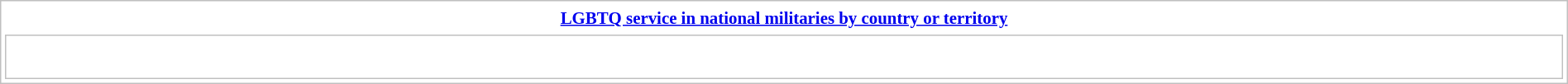<table class="collapsible collapsed" style="text-align: left; border: 1px solid silver; margin: 0.2em auto auto; width:100%; clear: both; padding: 1px;">
<tr>
<th style="font-size:87%; padding:0.2em 0.3em; text-align: center; "><span><a href='#'>LGBTQ service in national militaries by country or territory</a></span></th>
</tr>
<tr>
<td style="border: solid 1px silver; padding: 8px;"><br><div></div></td>
</tr>
</table>
